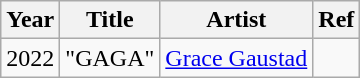<table class="wikitable">
<tr>
<th>Year</th>
<th>Title</th>
<th>Artist</th>
<th>Ref</th>
</tr>
<tr>
<td>2022</td>
<td>"GAGA"</td>
<td><a href='#'>Grace Gaustad</a></td>
<td style="text-align: center;"></td>
</tr>
</table>
